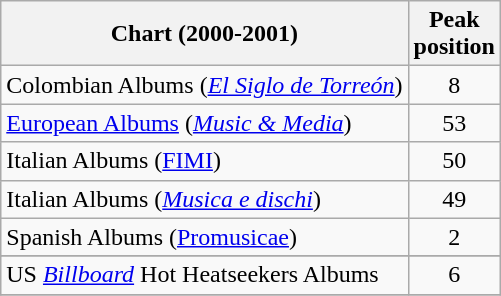<table class="wikitable">
<tr>
<th align="left">Chart (2000-2001)</th>
<th align="left">Peak<br>position</th>
</tr>
<tr>
<td align="left">Colombian Albums (<em><a href='#'>El Siglo de Torreón</a></em>)</td>
<td align="center">8</td>
</tr>
<tr>
<td align="left"><a href='#'>European Albums</a> (<em><a href='#'>Music & Media</a></em>)</td>
<td align="center">53</td>
</tr>
<tr>
<td align="left">Italian Albums (<a href='#'>FIMI</a>)</td>
<td style="text-align:center;">50</td>
</tr>
<tr>
<td align="left">Italian Albums (<em><a href='#'>Musica e dischi</a></em>)</td>
<td align="center">49</td>
</tr>
<tr>
<td>Spanish Albums (<a href='#'>Promusicae</a>)</td>
<td align="center">2</td>
</tr>
<tr>
</tr>
<tr>
</tr>
<tr>
</tr>
<tr>
<td align="left">US <em><a href='#'>Billboard</a></em> Hot Heatseekers Albums</td>
<td style="text-align:center;">6</td>
</tr>
<tr>
</tr>
</table>
